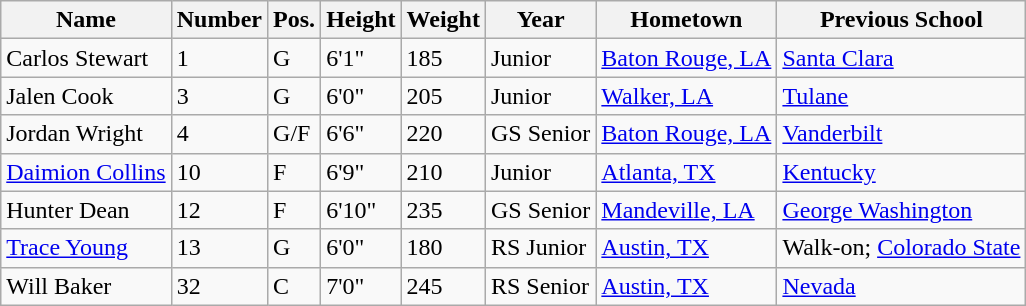<table class="wikitable sortable" border="1">
<tr>
<th>Name</th>
<th>Number</th>
<th>Pos.</th>
<th>Height</th>
<th>Weight</th>
<th>Year</th>
<th>Hometown</th>
<th class="unsortable">Previous School</th>
</tr>
<tr>
<td>Carlos Stewart</td>
<td>1</td>
<td>G</td>
<td>6'1"</td>
<td>185</td>
<td>Junior</td>
<td><a href='#'>Baton Rouge, LA</a></td>
<td><a href='#'>Santa Clara</a></td>
</tr>
<tr>
<td>Jalen Cook</td>
<td>3</td>
<td>G</td>
<td>6'0"</td>
<td>205</td>
<td>Junior</td>
<td><a href='#'>Walker, LA</a></td>
<td><a href='#'>Tulane</a></td>
</tr>
<tr>
<td>Jordan Wright</td>
<td>4</td>
<td>G/F</td>
<td>6'6"</td>
<td>220</td>
<td>GS Senior</td>
<td><a href='#'>Baton Rouge, LA</a></td>
<td><a href='#'>Vanderbilt</a></td>
</tr>
<tr>
<td><a href='#'>Daimion Collins</a></td>
<td>10</td>
<td>F</td>
<td>6'9"</td>
<td>210</td>
<td>Junior</td>
<td><a href='#'>Atlanta, TX</a></td>
<td><a href='#'>Kentucky</a></td>
</tr>
<tr>
<td>Hunter Dean</td>
<td>12</td>
<td>F</td>
<td>6'10"</td>
<td>235</td>
<td>GS Senior</td>
<td><a href='#'>Mandeville, LA</a></td>
<td><a href='#'>George Washington</a></td>
</tr>
<tr>
<td><a href='#'>Trace Young</a></td>
<td>13</td>
<td>G</td>
<td>6'0"</td>
<td>180</td>
<td>RS Junior</td>
<td><a href='#'>Austin, TX</a></td>
<td>Walk-on; <a href='#'>Colorado State</a></td>
</tr>
<tr>
<td>Will Baker</td>
<td>32</td>
<td>C</td>
<td>7'0"</td>
<td>245</td>
<td>RS Senior</td>
<td><a href='#'>Austin, TX</a></td>
<td><a href='#'>Nevada</a></td>
</tr>
</table>
